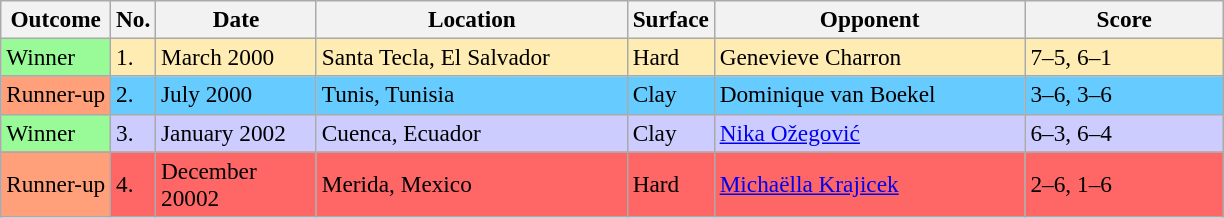<table class="sortable wikitable" style=font-size:97%>
<tr>
<th>Outcome</th>
<th>No.</th>
<th width=100>Date</th>
<th width=200>Location</th>
<th>Surface</th>
<th width=200>Opponent</th>
<th width=125>Score</th>
</tr>
<tr bgcolor=#ffecb2>
<td bgcolor=#98fb98>Winner</td>
<td>1.</td>
<td>March 2000</td>
<td>Santa Tecla, El Salvador</td>
<td>Hard</td>
<td> Genevieve Charron</td>
<td>7–5, 6–1</td>
</tr>
<tr bgcolor=#66CCFF>
<td bgcolor=#ffa07a>Runner-up</td>
<td>2.</td>
<td>July 2000</td>
<td>Tunis, Tunisia</td>
<td>Clay</td>
<td> Dominique van Boekel</td>
<td>3–6, 3–6</td>
</tr>
<tr bgcolor=#ccccff>
<td bgcolor=#98fb98>Winner</td>
<td>3.</td>
<td>January 2002</td>
<td>Cuenca, Ecuador</td>
<td>Clay</td>
<td> <a href='#'>Nika Ožegović</a></td>
<td>6–3, 6–4</td>
</tr>
<tr bgcolor=#FF6666>
<td bgcolor=#ffa07a>Runner-up</td>
<td>4.</td>
<td>December 20002</td>
<td>Merida, Mexico</td>
<td>Hard</td>
<td> <a href='#'>Michaëlla Krajicek</a></td>
<td>2–6, 1–6</td>
</tr>
</table>
